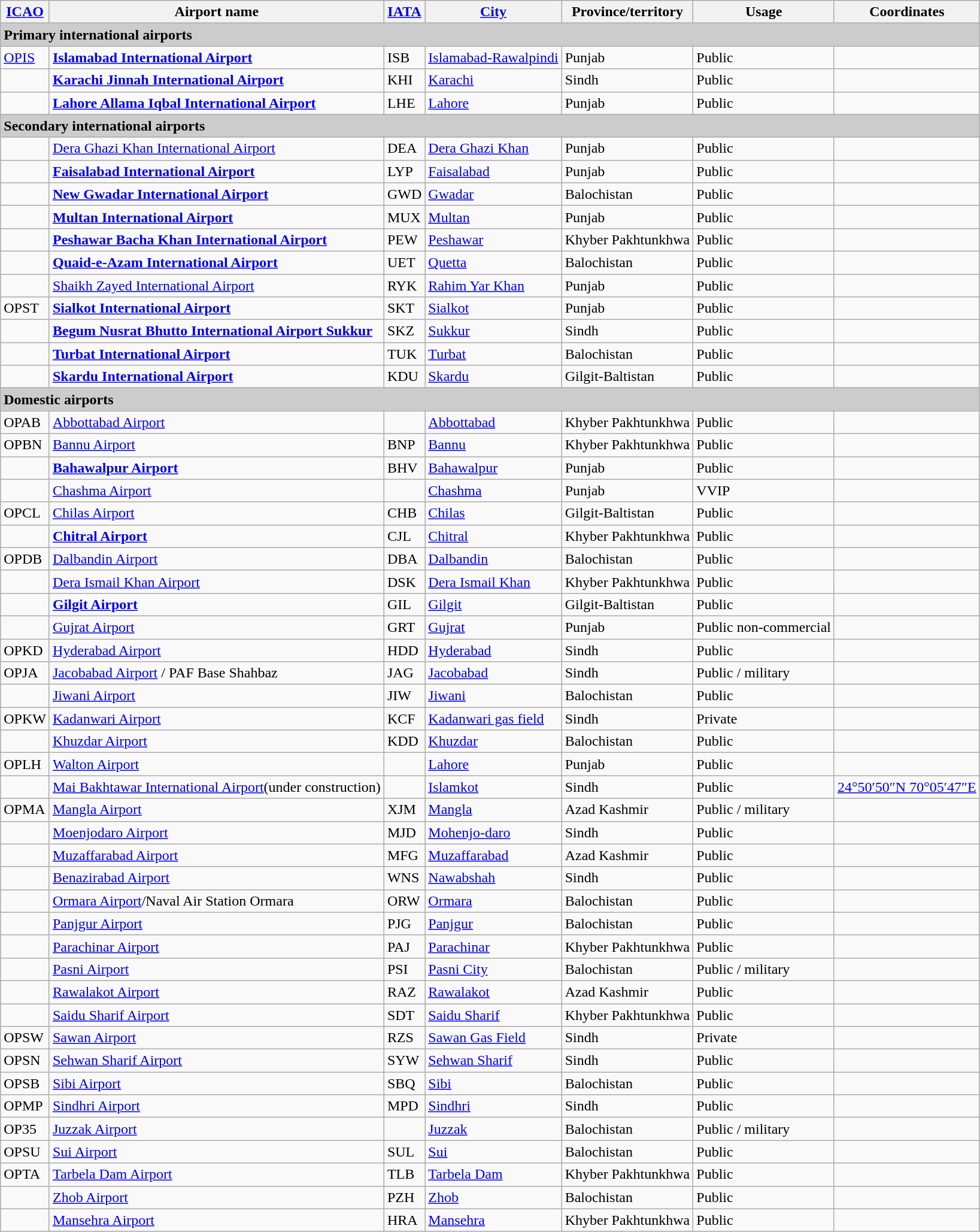<table class="wikitable sortable">
<tr style="font-weight:bold;background:#EEEEEE;">
<th><a href='#'>ICAO</a></th>
<th>Airport name</th>
<th><a href='#'>IATA</a></th>
<th><a href='#'>City</a></th>
<th>Province/territory</th>
<th>Usage</th>
<th>Coordinates</th>
</tr>
<tr style="font-weight:bold; background:#CCCCCC;">
<td colspan="7">Primary international airports</td>
</tr>
<tr style="vertical-align:top">
<td><a href='#'>OPIS</a></td>
<td><strong><a href='#'>Islamabad International Airport</a></strong></td>
<td>ISB</td>
<td><a href='#'>Islamabad-Rawalpindi</a></td>
<td>Punjab</td>
<td>Public</td>
<td><small></small></td>
</tr>
<tr style="vertical-align:top">
<td></td>
<td><strong><a href='#'>Karachi Jinnah International Airport</a></strong></td>
<td>KHI</td>
<td><a href='#'>Karachi</a></td>
<td>Sindh</td>
<td>Public</td>
<td><small></small></td>
</tr>
<tr style="vertical-align:top">
<td></td>
<td><strong><a href='#'>Lahore Allama Iqbal International Airport</a></strong></td>
<td>LHE</td>
<td><a href='#'>Lahore</a></td>
<td>Punjab</td>
<td>Public</td>
<td><small></small></td>
</tr>
<tr style="font-weight:bold; background:#CCCCCC;">
<td colspan="7">Secondary international airports</td>
</tr>
<tr style="vertical-align:top">
<td></td>
<td><a href='#'>Dera Ghazi Khan International Airport</a></td>
<td>DEA</td>
<td><a href='#'>Dera Ghazi Khan</a></td>
<td>Punjab</td>
<td>Public</td>
<td><small></small></td>
</tr>
<tr style="vertical-align:top">
<td></td>
<td><strong><a href='#'>Faisalabad International Airport</a></strong></td>
<td>LYP</td>
<td><a href='#'>Faisalabad</a></td>
<td>Punjab</td>
<td>Public</td>
<td><small></small></td>
</tr>
<tr style="vertical-align:top">
<td></td>
<td><strong><a href='#'>New Gwadar International Airport</a></strong></td>
<td>GWD</td>
<td><a href='#'>Gwadar</a></td>
<td>Balochistan</td>
<td>Public</td>
<td><small></small></td>
</tr>
<tr style="vertical-align:top">
<td></td>
<td><strong><a href='#'>Multan International Airport</a></strong></td>
<td>MUX</td>
<td><a href='#'>Multan</a></td>
<td>Punjab</td>
<td>Public</td>
<td><small></small></td>
</tr>
<tr style="vertical-align:top">
<td></td>
<td><strong><a href='#'>Peshawar Bacha Khan International Airport</a></strong></td>
<td>PEW</td>
<td><a href='#'>Peshawar</a></td>
<td>Khyber Pakhtunkhwa</td>
<td>Public</td>
<td><small></small></td>
</tr>
<tr style="vertical-align:top">
<td></td>
<td><strong><a href='#'>Quaid-e-Azam International Airport</a></strong></td>
<td>UET</td>
<td><a href='#'>Quetta</a></td>
<td>Balochistan</td>
<td>Public</td>
<td><small></small></td>
</tr>
<tr style="vertical-align:top">
<td></td>
<td><a href='#'>Shaikh Zayed International Airport</a></td>
<td>RYK</td>
<td><a href='#'>Rahim Yar Khan</a></td>
<td>Punjab</td>
<td>Public</td>
<td><small></small></td>
</tr>
<tr style="vertical-align:top">
<td>OPST</td>
<td><strong><a href='#'>Sialkot International Airport</a></strong></td>
<td>SKT</td>
<td><a href='#'>Sialkot</a></td>
<td>Punjab</td>
<td>Public</td>
<td><small></small></td>
</tr>
<tr style="vertical-align:top">
<td></td>
<td><strong><a href='#'>Begum Nusrat Bhutto International Airport Sukkur</a></strong></td>
<td>SKZ</td>
<td><a href='#'>Sukkur</a></td>
<td>Sindh</td>
<td>Public</td>
<td><small></small></td>
</tr>
<tr style="vertical-align:top">
<td></td>
<td><strong><a href='#'>Turbat International Airport</a></strong></td>
<td>TUK</td>
<td><a href='#'>Turbat</a></td>
<td>Balochistan</td>
<td>Public</td>
<td></td>
</tr>
<tr style="vertical-align:top">
<td></td>
<td><strong><a href='#'>Skardu International Airport</a></strong></td>
<td>KDU</td>
<td><a href='#'>Skardu</a></td>
<td>Gilgit-Baltistan</td>
<td>Public</td>
<td><small></small></td>
</tr>
<tr style="font-weight:bold; background:#CCCCCC;">
<td colspan="7">Domestic airports</td>
</tr>
<tr style="vertical-align:top">
<td>OPAB</td>
<td><a href='#'>Abbottabad Airport</a></td>
<td></td>
<td><a href='#'>Abbottabad</a></td>
<td>Khyber Pakhtunkhwa</td>
<td>Public</td>
<td><small></small></td>
</tr>
<tr style="vertical-align:top">
<td>OPBN</td>
<td><a href='#'>Bannu Airport</a></td>
<td>BNP</td>
<td><a href='#'>Bannu</a></td>
<td>Khyber Pakhtunkhwa</td>
<td>Public</td>
<td><small></small></td>
</tr>
<tr style="vertical-align:top">
<td></td>
<td><strong><a href='#'>Bahawalpur Airport</a></strong></td>
<td>BHV</td>
<td><a href='#'>Bahawalpur</a></td>
<td>Punjab</td>
<td>Public</td>
<td><small></small></td>
</tr>
<tr style="vertical-align:top">
<td></td>
<td><a href='#'>Chashma Airport</a></td>
<td></td>
<td><a href='#'>Chashma</a></td>
<td>Punjab</td>
<td>VVIP</td>
<td><small></small></td>
</tr>
<tr style="vertical-align:top">
<td>OPCL</td>
<td><a href='#'>Chilas Airport</a></td>
<td>CHB</td>
<td><a href='#'>Chilas</a></td>
<td>Gilgit-Baltistan</td>
<td>Public</td>
<td><small></small></td>
</tr>
<tr style="vertical-align:top">
<td></td>
<td><strong><a href='#'>Chitral Airport</a></strong></td>
<td>CJL</td>
<td><a href='#'>Chitral</a></td>
<td>Khyber Pakhtunkhwa</td>
<td>Public</td>
<td><small></small></td>
</tr>
<tr style="vertical-align:top">
<td>OPDB</td>
<td><a href='#'>Dalbandin Airport</a></td>
<td>DBA</td>
<td><a href='#'>Dalbandin</a></td>
<td>Balochistan</td>
<td>Public</td>
<td><small></small></td>
</tr>
<tr style="vertical-align:top">
<td></td>
<td><a href='#'>Dera Ismail Khan Airport</a></td>
<td>DSK</td>
<td><a href='#'>Dera Ismail Khan</a></td>
<td>Khyber Pakhtunkhwa</td>
<td>Public</td>
<td><small></small></td>
</tr>
<tr style="vertical-align:top">
<td></td>
<td><strong><a href='#'>Gilgit Airport</a></strong></td>
<td>GIL</td>
<td><a href='#'>Gilgit</a></td>
<td>Gilgit-Baltistan</td>
<td>Public</td>
<td><small></small></td>
</tr>
<tr valgin="top">
<td></td>
<td><a href='#'>Gujrat Airport</a></td>
<td>GRT</td>
<td><a href='#'>Gujrat</a></td>
<td>Punjab</td>
<td>Public non-commercial</td>
<td><small></small></td>
</tr>
<tr style="vertical-align:top">
<td>OPKD</td>
<td><a href='#'>Hyderabad Airport</a></td>
<td>HDD</td>
<td><a href='#'>Hyderabad</a></td>
<td>Sindh</td>
<td>Public</td>
<td><small></small></td>
</tr>
<tr style="vertical-align:top">
<td>OPJA</td>
<td><a href='#'>Jacobabad Airport</a> / PAF Base Shahbaz</td>
<td>JAG</td>
<td><a href='#'>Jacobabad</a></td>
<td>Sindh</td>
<td>Public / military</td>
<td><small></small></td>
</tr>
<tr style="vertical-align:top">
<td></td>
<td><a href='#'>Jiwani Airport</a></td>
<td>JIW</td>
<td><a href='#'>Jiwani</a></td>
<td>Balochistan</td>
<td>Public</td>
<td><small></small></td>
</tr>
<tr style="vertical-align:top">
<td>OPKW</td>
<td><a href='#'>Kadanwari Airport</a></td>
<td>KCF</td>
<td><a href='#'>Kadanwari gas field</a></td>
<td>Sindh</td>
<td>Private</td>
<td><small></small></td>
</tr>
<tr style="vertical-align:top">
<td></td>
<td><a href='#'>Khuzdar Airport</a></td>
<td>KDD</td>
<td><a href='#'>Khuzdar</a></td>
<td>Balochistan</td>
<td>Public</td>
<td><small></small></td>
</tr>
<tr style="vertical-align:top">
<td>OPLH</td>
<td><a href='#'>Walton Airport</a></td>
<td></td>
<td><a href='#'>Lahore</a></td>
<td>Punjab</td>
<td>Public</td>
<td><small></small></td>
</tr>
<tr>
<td></td>
<td><a href='#'>Mai Bakhtawar International Airport</a>(under construction)</td>
<td></td>
<td><a href='#'>Islamkot</a></td>
<td>Sindh</td>
<td>Public</td>
<td><a href='#'>24°50′50″N 70°05′47″E</a></td>
</tr>
<tr style="vertical-align:top">
<td>OPMA</td>
<td><a href='#'>Mangla Airport</a></td>
<td>XJM</td>
<td><a href='#'>Mangla</a></td>
<td>Azad Kashmir</td>
<td>Public / military</td>
<td><small></small></td>
</tr>
<tr style="vertical-align:top">
<td></td>
<td><a href='#'>Moenjodaro Airport</a></td>
<td>MJD</td>
<td><a href='#'>Mohenjo-daro</a></td>
<td>Sindh</td>
<td>Public</td>
<td><small></small></td>
</tr>
<tr style="vertical-align:top">
<td></td>
<td><a href='#'>Muzaffarabad Airport</a></td>
<td>MFG</td>
<td><a href='#'>Muzaffarabad</a></td>
<td>Azad Kashmir</td>
<td>Public</td>
<td><small></small></td>
</tr>
<tr style="vertical-align:top">
<td></td>
<td><a href='#'>Benazirabad Airport</a></td>
<td>WNS</td>
<td><a href='#'>Nawabshah</a></td>
<td>Sindh</td>
<td>Public</td>
<td><small></small></td>
</tr>
<tr style="vertical-align:top">
<td></td>
<td><a href='#'>Ormara Airport</a>/Naval Air Station Ormara</td>
<td>ORW</td>
<td><a href='#'>Ormara</a></td>
<td>Balochistan</td>
<td>Public</td>
<td><small></small></td>
</tr>
<tr style="vertical-align:top">
<td></td>
<td><a href='#'>Panjgur Airport</a></td>
<td>PJG</td>
<td><a href='#'>Panjgur</a></td>
<td>Balochistan</td>
<td>Public</td>
<td><small></small></td>
</tr>
<tr style="vertical-align:top">
<td></td>
<td><a href='#'>Parachinar Airport</a></td>
<td>PAJ</td>
<td><a href='#'>Parachinar</a></td>
<td>Khyber Pakhtunkhwa</td>
<td>Public</td>
<td><small></small></td>
</tr>
<tr style="vertical-align:top">
<td></td>
<td><a href='#'>Pasni Airport</a></td>
<td>PSI</td>
<td><a href='#'>Pasni City</a></td>
<td>Balochistan</td>
<td>Public / military</td>
<td><small></small></td>
</tr>
<tr style="vertical-align:top">
<td></td>
<td><a href='#'>Rawalakot Airport</a></td>
<td>RAZ</td>
<td><a href='#'>Rawalakot</a></td>
<td>Azad Kashmir</td>
<td>Public</td>
<td><small></small></td>
</tr>
<tr style="vertical-align:top">
<td></td>
<td><a href='#'>Saidu Sharif Airport</a></td>
<td>SDT</td>
<td><a href='#'>Saidu Sharif</a></td>
<td>Khyber Pakhtunkhwa</td>
<td>Public</td>
<td><small></small></td>
</tr>
<tr style="vertical-align:top">
<td>OPSW</td>
<td><a href='#'>Sawan Airport</a></td>
<td>RZS</td>
<td><a href='#'>Sawan Gas Field</a></td>
<td>Sindh</td>
<td>Private</td>
<td><small></small></td>
</tr>
<tr style="vertical-align:top">
<td>OPSN</td>
<td><a href='#'>Sehwan Sharif Airport</a></td>
<td>SYW</td>
<td><a href='#'>Sehwan Sharif</a></td>
<td>Sindh</td>
<td>Public</td>
<td><small></small></td>
</tr>
<tr style="vertical-align:top">
<td>OPSB</td>
<td><a href='#'>Sibi Airport</a></td>
<td>SBQ</td>
<td><a href='#'>Sibi</a></td>
<td>Balochistan</td>
<td>Public</td>
<td><small></small></td>
</tr>
<tr style="vertical-align:top">
<td>OPMP</td>
<td><a href='#'>Sindhri Airport</a></td>
<td>MPD</td>
<td><a href='#'>Sindhri</a></td>
<td>Sindh</td>
<td>Public</td>
<td><small></small></td>
</tr>
<tr style="vertical-align:top">
<td>OP35</td>
<td><a href='#'>Juzzak Airport</a></td>
<td></td>
<td><a href='#'>Juzzak</a></td>
<td>Balochistan</td>
<td>Public / military</td>
<td><small></small></td>
</tr>
<tr style="vertical-align:top">
<td>OPSU</td>
<td><a href='#'>Sui Airport</a></td>
<td>SUL</td>
<td><a href='#'>Sui</a></td>
<td>Balochistan</td>
<td>Public</td>
<td><small></small></td>
</tr>
<tr style="vertical-align:top">
<td>OPTA</td>
<td><a href='#'>Tarbela Dam Airport</a></td>
<td>TLB</td>
<td><a href='#'>Tarbela Dam</a></td>
<td>Khyber Pakhtunkhwa</td>
<td>Public</td>
<td><small></small></td>
</tr>
<tr style="vertical-align:top">
<td></td>
<td><a href='#'>Zhob Airport</a></td>
<td>PZH</td>
<td><a href='#'>Zhob</a></td>
<td>Balochistan</td>
<td>Public</td>
<td><small></small></td>
</tr>
<tr style="vertical-align:top">
<td></td>
<td><a href='#'>Mansehra Airport</a></td>
<td>HRA</td>
<td><a href='#'>Mansehra</a></td>
<td>Khyber Pakhtunkhwa</td>
<td>Public</td>
<td></td>
</tr>
</table>
